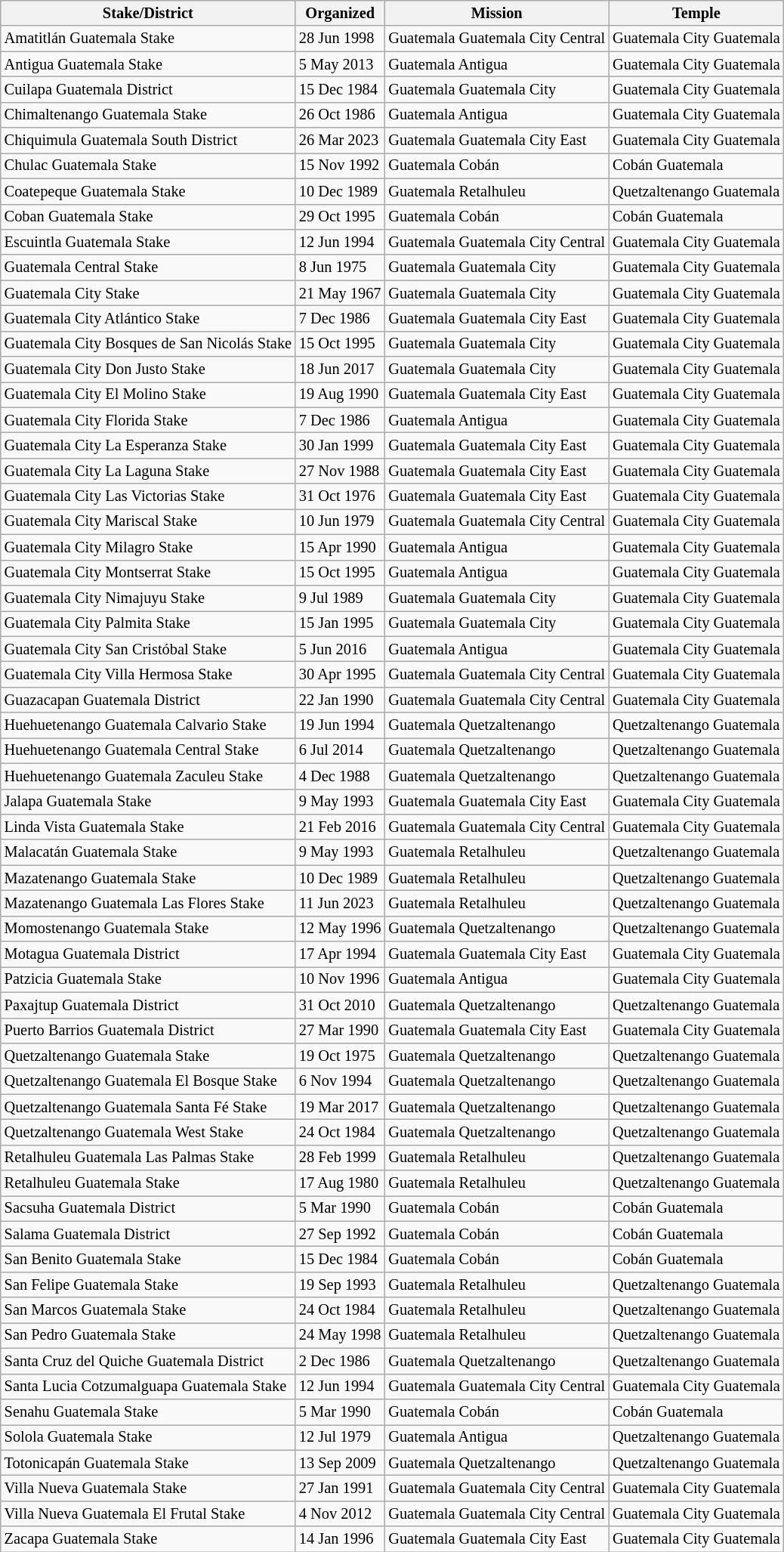<table class="wikitable sortable mw-collapsible mw-collapsed" style="font-size:85%">
<tr>
<th>Stake/District</th>
<th data-sort-type=date>Organized</th>
<th>Mission</th>
<th>Temple</th>
</tr>
<tr>
<td>Amatitlán Guatemala Stake</td>
<td>28 Jun 1998</td>
<td>Guatemala Guatemala City Central</td>
<td>Guatemala City Guatemala</td>
</tr>
<tr>
<td>Antigua Guatemala Stake</td>
<td>5 May 2013</td>
<td>Guatemala Antigua</td>
<td>Guatemala City Guatemala</td>
</tr>
<tr>
<td>Cuilapa Guatemala District</td>
<td>15 Dec 1984</td>
<td>Guatemala Guatemala City</td>
<td>Guatemala City Guatemala</td>
</tr>
<tr>
<td>Chimaltenango Guatemala Stake</td>
<td>26 Oct 1986</td>
<td>Guatemala Antigua</td>
<td>Guatemala City Guatemala</td>
</tr>
<tr>
<td>Chiquimula Guatemala South District</td>
<td>26 Mar 2023</td>
<td>Guatemala Guatemala City East</td>
<td>Guatemala City Guatemala</td>
</tr>
<tr>
<td>Chulac Guatemala Stake</td>
<td>15 Nov 1992</td>
<td>Guatemala Cobán</td>
<td>Cobán Guatemala</td>
</tr>
<tr>
<td>Coatepeque Guatemala Stake</td>
<td>10 Dec 1989</td>
<td>Guatemala Retalhuleu</td>
<td>Quetzaltenango Guatemala</td>
</tr>
<tr>
<td>Coban Guatemala Stake</td>
<td>29 Oct 1995</td>
<td>Guatemala Cobán</td>
<td>Cobán Guatemala</td>
</tr>
<tr>
<td>Escuintla Guatemala Stake</td>
<td>12 Jun 1994</td>
<td>Guatemala Guatemala City Central</td>
<td>Guatemala City Guatemala</td>
</tr>
<tr>
<td>Guatemala Central Stake</td>
<td>8 Jun 1975</td>
<td>Guatemala Guatemala City</td>
<td>Guatemala City Guatemala</td>
</tr>
<tr>
<td>Guatemala City Stake</td>
<td>21 May 1967</td>
<td>Guatemala Guatemala City</td>
<td>Guatemala City Guatemala</td>
</tr>
<tr>
<td>Guatemala City Atlántico Stake</td>
<td>7 Dec 1986</td>
<td>Guatemala Guatemala City East</td>
<td>Guatemala City Guatemala</td>
</tr>
<tr>
<td>Guatemala City Bosques de San Nicolás Stake</td>
<td>15 Oct 1995</td>
<td>Guatemala Guatemala City</td>
<td>Guatemala City Guatemala</td>
</tr>
<tr>
<td>Guatemala City Don Justo Stake</td>
<td>18 Jun 2017</td>
<td>Guatemala Guatemala City</td>
<td>Guatemala City Guatemala</td>
</tr>
<tr>
<td>Guatemala City El Molino Stake</td>
<td>19 Aug 1990</td>
<td>Guatemala Guatemala City East</td>
<td>Guatemala City Guatemala</td>
</tr>
<tr>
<td>Guatemala City Florida Stake</td>
<td>7 Dec 1986</td>
<td>Guatemala Antigua</td>
<td>Guatemala City Guatemala</td>
</tr>
<tr>
<td>Guatemala City La Esperanza Stake</td>
<td>30 Jan 1999</td>
<td>Guatemala Guatemala City East</td>
<td>Guatemala City Guatemala</td>
</tr>
<tr>
<td>Guatemala City La Laguna Stake</td>
<td>27 Nov 1988</td>
<td>Guatemala Guatemala City East</td>
<td>Guatemala City Guatemala</td>
</tr>
<tr>
<td>Guatemala City Las Victorias Stake</td>
<td>31 Oct 1976</td>
<td>Guatemala Guatemala City East</td>
<td>Guatemala City Guatemala</td>
</tr>
<tr>
<td>Guatemala City Mariscal Stake</td>
<td>10 Jun 1979</td>
<td>Guatemala Guatemala City Central</td>
<td>Guatemala City Guatemala</td>
</tr>
<tr>
<td>Guatemala City Milagro Stake</td>
<td>15 Apr 1990</td>
<td>Guatemala Antigua</td>
<td>Guatemala City Guatemala</td>
</tr>
<tr>
<td>Guatemala City Montserrat Stake</td>
<td>15 Oct 1995</td>
<td>Guatemala Antigua</td>
<td>Guatemala City Guatemala</td>
</tr>
<tr>
<td>Guatemala City Nimajuyu Stake</td>
<td>9 Jul 1989</td>
<td>Guatemala Guatemala City</td>
<td>Guatemala City Guatemala</td>
</tr>
<tr>
<td>Guatemala City Palmita Stake</td>
<td>15 Jan 1995</td>
<td>Guatemala Guatemala City</td>
<td>Guatemala City Guatemala</td>
</tr>
<tr>
<td>Guatemala City San Cristóbal Stake</td>
<td>5 Jun 2016</td>
<td>Guatemala Antigua</td>
<td>Guatemala City Guatemala</td>
</tr>
<tr>
<td>Guatemala City Villa Hermosa Stake</td>
<td>30 Apr 1995</td>
<td>Guatemala Guatemala City Central</td>
<td>Guatemala City Guatemala</td>
</tr>
<tr>
<td>Guazacapan Guatemala District</td>
<td>22 Jan 1990</td>
<td>Guatemala Guatemala City Central</td>
<td>Guatemala City Guatemala</td>
</tr>
<tr>
<td>Huehuetenango Guatemala Calvario Stake</td>
<td>19 Jun 1994</td>
<td>Guatemala Quetzaltenango</td>
<td>Quetzaltenango Guatemala</td>
</tr>
<tr>
<td>Huehuetenango Guatemala Central Stake</td>
<td>6 Jul 2014</td>
<td>Guatemala Quetzaltenango</td>
<td>Quetzaltenango Guatemala</td>
</tr>
<tr>
<td>Huehuetenango Guatemala Zaculeu Stake</td>
<td>4 Dec 1988</td>
<td>Guatemala Quetzaltenango</td>
<td>Quetzaltenango Guatemala</td>
</tr>
<tr>
<td>Jalapa Guatemala Stake</td>
<td>9 May 1993</td>
<td>Guatemala Guatemala City East</td>
<td>Guatemala City Guatemala</td>
</tr>
<tr>
<td>Linda Vista Guatemala Stake</td>
<td>21 Feb 2016</td>
<td>Guatemala Guatemala City Central</td>
<td>Guatemala City Guatemala</td>
</tr>
<tr>
<td>Malacatán Guatemala Stake</td>
<td>9 May 1993</td>
<td>Guatemala Retalhuleu</td>
<td>Quetzaltenango Guatemala</td>
</tr>
<tr>
<td>Mazatenango Guatemala Stake</td>
<td>10 Dec 1989</td>
<td>Guatemala Retalhuleu</td>
<td>Quetzaltenango Guatemala</td>
</tr>
<tr>
<td>Mazatenango Guatemala Las Flores Stake</td>
<td>11 Jun 2023</td>
<td>Guatemala Retalhuleu</td>
<td>Quetzaltenango Guatemala</td>
</tr>
<tr>
<td>Momostenango Guatemala Stake</td>
<td>12 May 1996</td>
<td>Guatemala Quetzaltenango</td>
<td>Quetzaltenango Guatemala</td>
</tr>
<tr>
<td>Motagua Guatemala District</td>
<td>17 Apr 1994</td>
<td>Guatemala Guatemala City East</td>
<td>Guatemala City Guatemala</td>
</tr>
<tr>
<td>Patzicia Guatemala Stake</td>
<td>10 Nov 1996</td>
<td>Guatemala Antigua</td>
<td>Guatemala City Guatemala</td>
</tr>
<tr>
<td>Paxajtup Guatemala District</td>
<td>31 Oct 2010</td>
<td>Guatemala Quetzaltenango</td>
<td>Quetzaltenango Guatemala</td>
</tr>
<tr>
<td>Puerto Barrios Guatemala District</td>
<td>27 Mar 1990</td>
<td>Guatemala Guatemala City East</td>
<td>Guatemala City Guatemala</td>
</tr>
<tr>
<td>Quetzaltenango Guatemala Stake</td>
<td>19 Oct 1975</td>
<td>Guatemala Quetzaltenango</td>
<td>Quetzaltenango Guatemala</td>
</tr>
<tr>
<td>Quetzaltenango Guatemala El Bosque Stake</td>
<td>6 Nov 1994</td>
<td>Guatemala Quetzaltenango</td>
<td>Quetzaltenango Guatemala</td>
</tr>
<tr>
<td>Quetzaltenango Guatemala Santa Fé Stake</td>
<td>19 Mar 2017</td>
<td>Guatemala Quetzaltenango</td>
<td>Quetzaltenango Guatemala</td>
</tr>
<tr>
<td>Quetzaltenango Guatemala West Stake</td>
<td>24 Oct 1984</td>
<td>Guatemala Quetzaltenango</td>
<td>Quetzaltenango Guatemala</td>
</tr>
<tr>
<td>Retalhuleu Guatemala Las Palmas Stake</td>
<td>28 Feb 1999</td>
<td>Guatemala Retalhuleu</td>
<td>Quetzaltenango Guatemala</td>
</tr>
<tr>
<td>Retalhuleu Guatemala Stake</td>
<td>17 Aug 1980</td>
<td>Guatemala Retalhuleu</td>
<td>Quetzaltenango Guatemala</td>
</tr>
<tr>
<td>Sacsuha Guatemala District</td>
<td>5 Mar 1990</td>
<td>Guatemala Cobán</td>
<td>Cobán Guatemala</td>
</tr>
<tr>
<td>Salama Guatemala District</td>
<td>27 Sep 1992</td>
<td>Guatemala Cobán</td>
<td>Cobán Guatemala</td>
</tr>
<tr>
<td>San Benito Guatemala Stake</td>
<td>15 Dec 1984</td>
<td>Guatemala Cobán</td>
<td>Cobán Guatemala</td>
</tr>
<tr>
<td>San Felipe Guatemala Stake</td>
<td>19 Sep 1993</td>
<td>Guatemala Retalhuleu</td>
<td>Quetzaltenango Guatemala</td>
</tr>
<tr>
<td>San Marcos Guatemala Stake</td>
<td>24 Oct 1984</td>
<td>Guatemala Retalhuleu</td>
<td>Quetzaltenango Guatemala</td>
</tr>
<tr>
<td>San Pedro Guatemala Stake</td>
<td>24 May 1998</td>
<td>Guatemala Retalhuleu</td>
<td>Quetzaltenango Guatemala</td>
</tr>
<tr>
<td>Santa Cruz del Quiche Guatemala District</td>
<td>2 Dec 1986</td>
<td>Guatemala Quetzaltenango</td>
<td>Quetzaltenango Guatemala</td>
</tr>
<tr>
<td>Santa Lucia Cotzumalguapa Guatemala Stake</td>
<td>12 Jun 1994</td>
<td>Guatemala Guatemala City Central</td>
<td>Guatemala City Guatemala</td>
</tr>
<tr>
<td>Senahu Guatemala Stake</td>
<td>5 Mar 1990</td>
<td>Guatemala Cobán</td>
<td>Cobán Guatemala</td>
</tr>
<tr>
<td>Solola Guatemala Stake</td>
<td>12 Jul 1979</td>
<td>Guatemala Antigua</td>
<td>Quetzaltenango Guatemala</td>
</tr>
<tr>
<td>Totonicapán Guatemala Stake</td>
<td>13 Sep 2009</td>
<td>Guatemala Quetzaltenango</td>
<td>Quetzaltenango Guatemala</td>
</tr>
<tr>
<td>Villa Nueva Guatemala Stake</td>
<td>27 Jan 1991</td>
<td>Guatemala Guatemala City Central</td>
<td>Guatemala City Guatemala</td>
</tr>
<tr>
<td>Villa Nueva Guatemala El Frutal Stake</td>
<td>4 Nov 2012</td>
<td>Guatemala Guatemala City Central</td>
<td>Guatemala City Guatemala</td>
</tr>
<tr>
<td>Zacapa Guatemala Stake</td>
<td>14 Jan 1996</td>
<td>Guatemala Guatemala City East</td>
<td>Guatemala City Guatemala</td>
</tr>
</table>
